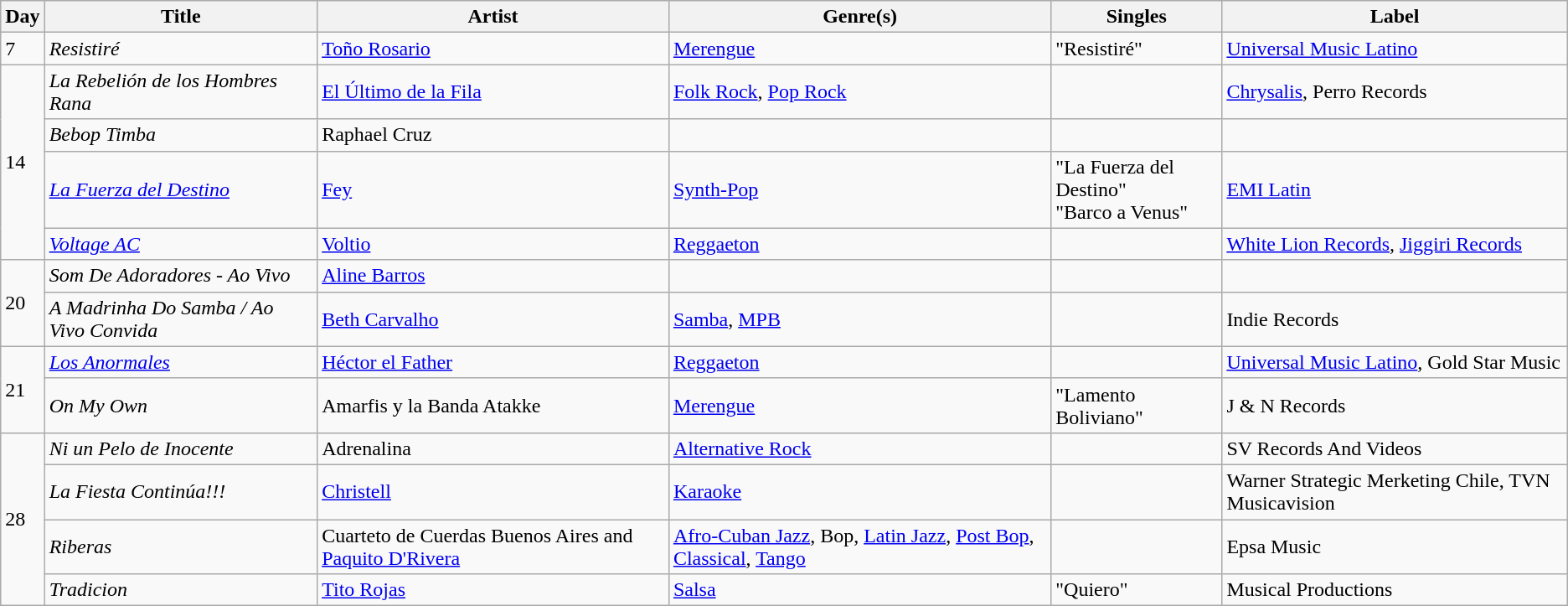<table class="wikitable sortable" style="text-align: left;">
<tr>
<th>Day</th>
<th>Title</th>
<th>Artist</th>
<th>Genre(s)</th>
<th>Singles</th>
<th>Label</th>
</tr>
<tr>
<td>7</td>
<td><em>Resistiré</em></td>
<td><a href='#'>Toño Rosario</a></td>
<td><a href='#'>Merengue</a></td>
<td>"Resistiré"</td>
<td><a href='#'>Universal Music Latino</a></td>
</tr>
<tr>
<td rowspan="4">14</td>
<td><em>La Rebelión de los Hombres Rana</em></td>
<td><a href='#'>El Último de la Fila</a></td>
<td><a href='#'>Folk Rock</a>, <a href='#'>Pop Rock</a></td>
<td></td>
<td><a href='#'>Chrysalis</a>, Perro Records</td>
</tr>
<tr>
<td><em>Bebop Timba</em></td>
<td>Raphael Cruz</td>
<td></td>
<td></td>
<td></td>
</tr>
<tr>
<td><em><a href='#'>La Fuerza del Destino</a></em></td>
<td><a href='#'>Fey</a></td>
<td><a href='#'>Synth-Pop</a></td>
<td>"La Fuerza del Destino"<br>"Barco a Venus"</td>
<td><a href='#'>EMI Latin</a></td>
</tr>
<tr>
<td><em><a href='#'>Voltage AC</a></em></td>
<td><a href='#'>Voltio</a></td>
<td><a href='#'>Reggaeton</a></td>
<td></td>
<td><a href='#'>White Lion Records</a>, <a href='#'>Jiggiri Records</a></td>
</tr>
<tr>
<td rowspan="2">20</td>
<td><em>Som De Adoradores - Ao Vivo</em></td>
<td><a href='#'>Aline Barros</a></td>
<td></td>
<td></td>
<td></td>
</tr>
<tr>
<td><em>A Madrinha Do Samba / Ao Vivo Convida</em></td>
<td><a href='#'>Beth Carvalho</a></td>
<td><a href='#'>Samba</a>, <a href='#'>MPB</a></td>
<td></td>
<td>Indie Records</td>
</tr>
<tr>
<td rowspan="2">21</td>
<td><em><a href='#'>Los Anormales</a></em></td>
<td><a href='#'>Héctor el Father</a></td>
<td><a href='#'>Reggaeton</a></td>
<td></td>
<td><a href='#'>Universal Music Latino</a>, Gold Star Music</td>
</tr>
<tr>
<td><em>On My Own</em></td>
<td>Amarfis y la Banda Atakke</td>
<td><a href='#'>Merengue</a></td>
<td>"Lamento Boliviano"</td>
<td>J & N Records</td>
</tr>
<tr>
<td rowspan="4">28</td>
<td><em>Ni un Pelo de Inocente</em></td>
<td>Adrenalina</td>
<td><a href='#'>Alternative Rock</a></td>
<td></td>
<td>SV Records And Videos</td>
</tr>
<tr>
<td><em>La Fiesta Continúa!!!</em></td>
<td><a href='#'>Christell</a></td>
<td><a href='#'>Karaoke</a></td>
<td></td>
<td>Warner Strategic Merketing Chile, TVN Musicavision</td>
</tr>
<tr>
<td><em>Riberas</em></td>
<td>Cuarteto de Cuerdas Buenos Aires and <a href='#'>Paquito D'Rivera</a></td>
<td><a href='#'>Afro-Cuban Jazz</a>, Bop, <a href='#'>Latin Jazz</a>, <a href='#'>Post Bop</a>, <a href='#'>Classical</a>, <a href='#'>Tango</a></td>
<td></td>
<td>Epsa Music</td>
</tr>
<tr>
<td><em>Tradicion</em></td>
<td><a href='#'>Tito Rojas</a></td>
<td><a href='#'>Salsa</a></td>
<td>"Quiero"</td>
<td>Musical Productions</td>
</tr>
</table>
